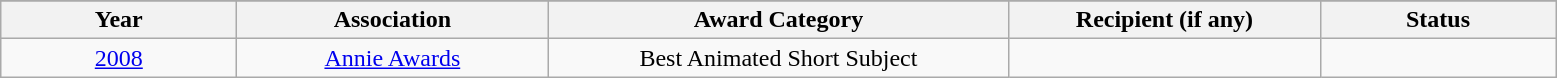<table class="wikitable sortable" style="text-align: center">
<tr>
</tr>
<tr>
<th width="150"><strong>Year</strong></th>
<th width="200"><strong>Association</strong></th>
<th width="300"><strong>Award Category</strong></th>
<th width="200"><strong>Recipient (if any)</strong></th>
<th width="150"><strong>Status</strong></th>
</tr>
<tr>
<td><a href='#'>2008</a></td>
<td><a href='#'>Annie Awards</a></td>
<td>Best Animated Short Subject</td>
<td></td>
<td></td>
</tr>
</table>
